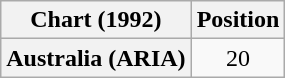<table class="wikitable plainrowheaders" style="text-align:center">
<tr>
<th scope="col">Chart (1992)</th>
<th scope="col">Position</th>
</tr>
<tr>
<th scope="row">Australia (ARIA)</th>
<td>20</td>
</tr>
</table>
